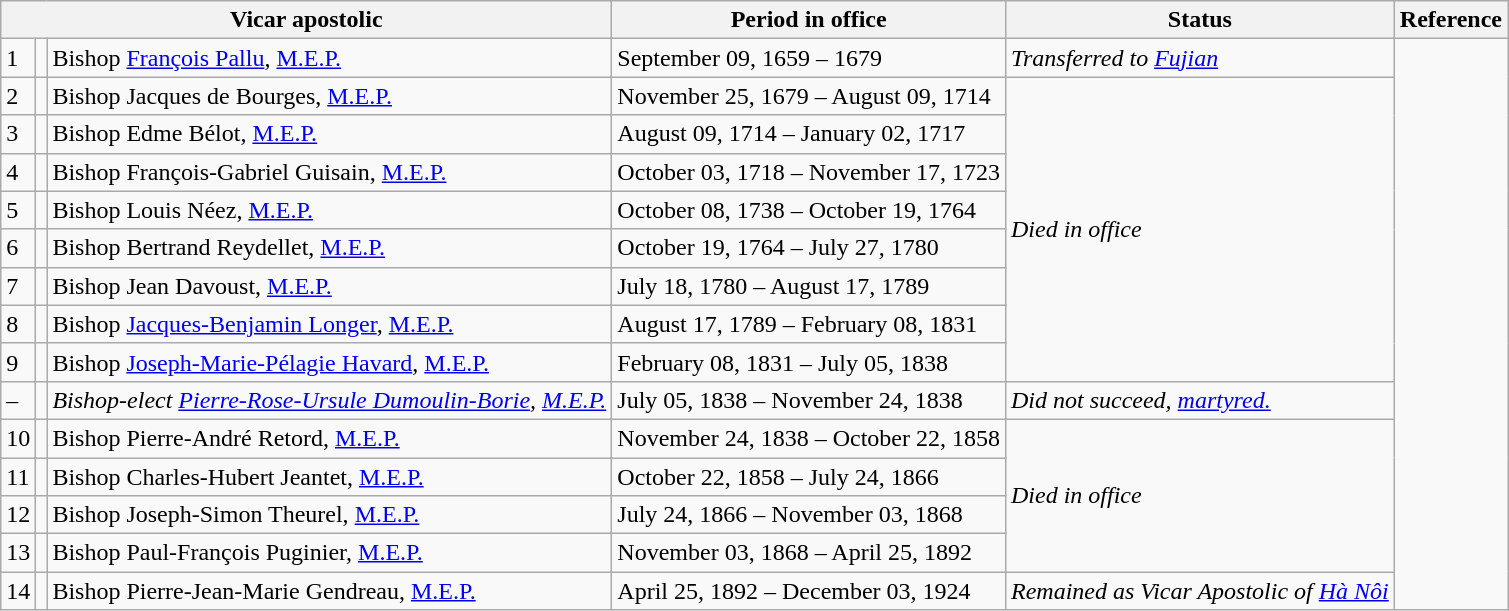<table class="wikitable">
<tr>
<th colspan="3">Vicar apostolic</th>
<th>Period in office</th>
<th>Status</th>
<th>Reference</th>
</tr>
<tr>
<td>1</td>
<td></td>
<td>Bishop <a href='#'>François Pallu</a>, <a href='#'>M.E.P.</a></td>
<td>September 09, 1659 – 1679</td>
<td><em>Transferred to <a href='#'>Fujian</a></em></td>
<td rowspan=15></td>
</tr>
<tr>
<td>2</td>
<td></td>
<td>Bishop Jacques de Bourges, <a href='#'>M.E.P.</a></td>
<td>November 25, 1679 – August 09, 1714</td>
<td rowspan=8><em>Died in office</em></td>
</tr>
<tr>
<td>3</td>
<td></td>
<td>Bishop Edme Bélot, <a href='#'>M.E.P.</a></td>
<td>August 09, 1714 – January 02, 1717</td>
</tr>
<tr>
<td>4</td>
<td></td>
<td>Bishop François-Gabriel Guisain, <a href='#'>M.E.P.</a></td>
<td>October 03, 1718 – November 17, 1723</td>
</tr>
<tr>
<td>5</td>
<td></td>
<td>Bishop Louis Néez, <a href='#'>M.E.P.</a></td>
<td>October 08, 1738 – October 19, 1764</td>
</tr>
<tr>
<td>6</td>
<td></td>
<td>Bishop Bertrand Reydellet, <a href='#'>M.E.P.</a></td>
<td>October 19, 1764 – July 27, 1780</td>
</tr>
<tr>
<td>7</td>
<td></td>
<td>Bishop Jean Davoust, <a href='#'>M.E.P.</a></td>
<td>July 18, 1780 – August 17, 1789</td>
</tr>
<tr>
<td>8</td>
<td></td>
<td>Bishop <a href='#'>Jacques-Benjamin Longer</a>, <a href='#'>M.E.P.</a></td>
<td>August 17, 1789 – February 08, 1831</td>
</tr>
<tr>
<td>9</td>
<td></td>
<td>Bishop <a href='#'>Joseph-Marie-Pélagie Havard</a>, <a href='#'>M.E.P.</a></td>
<td>February 08, 1831 – July 05, 1838</td>
</tr>
<tr>
<td>–</td>
<td></td>
<td><em>Bishop-elect <a href='#'> Pierre-Rose-Ursule Dumoulin-Borie</a>, <a href='#'>M.E.P.</a></em></td>
<td>July 05, 1838 – November 24, 1838</td>
<td><em>Did not succeed, <a href='#'> martyred.</a></em></td>
</tr>
<tr>
<td>10</td>
<td></td>
<td>Bishop Pierre-André Retord, <a href='#'>M.E.P.</a></td>
<td>November 24, 1838 – October 22, 1858</td>
<td rowspan=4><em>Died in office</em></td>
</tr>
<tr>
<td>11</td>
<td></td>
<td>Bishop Charles-Hubert Jeantet, <a href='#'>M.E.P.</a></td>
<td>October 22, 1858 – July 24, 1866</td>
</tr>
<tr>
<td>12</td>
<td></td>
<td>Bishop Joseph-Simon Theurel, <a href='#'>M.E.P.</a></td>
<td>July 24, 1866 – November 03, 1868</td>
</tr>
<tr>
<td>13</td>
<td></td>
<td>Bishop Paul-François Puginier, <a href='#'>M.E.P.</a></td>
<td>November 03, 1868 – April 25, 1892</td>
</tr>
<tr>
<td>14</td>
<td></td>
<td>Bishop Pierre-Jean-Marie Gendreau, <a href='#'>M.E.P.</a></td>
<td>April 25, 1892 – December 03, 1924</td>
<td><em>Remained as Vicar Apostolic of <a href='#'>Hà Nôi</a></em></td>
</tr>
</table>
